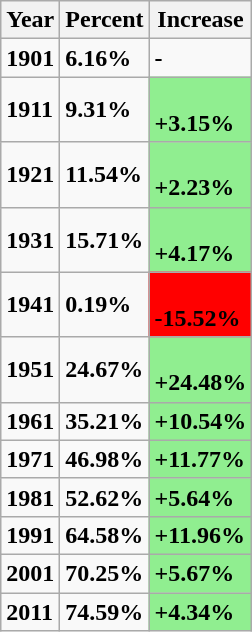<table class="wikitable">
<tr>
<th><strong>Year</strong></th>
<th><strong>Percent</strong></th>
<th><strong>Increase</strong></th>
</tr>
<tr>
<td><strong>1901</strong></td>
<td><strong>6.16%</strong></td>
<td><strong>-</strong></td>
</tr>
<tr>
<td><strong>1911</strong></td>
<td><strong>9.31%</strong></td>
<td style="background: lightgreen"><br><strong>+3.15%</strong></td>
</tr>
<tr>
<td><strong>1921</strong></td>
<td><strong>11.54%</strong></td>
<td style="background: lightgreen"><br><strong>+2.23%</strong></td>
</tr>
<tr>
<td><strong>1931</strong></td>
<td><strong>15.71%</strong></td>
<td style="background: lightgreen"><br><strong>+4.17%</strong></td>
</tr>
<tr>
<td><strong>1941</strong></td>
<td><strong>0.19%</strong></td>
<td style="background: red"><br><strong>-15.52%</strong></td>
</tr>
<tr>
<td><strong>1951</strong></td>
<td><strong>24.67%</strong></td>
<td style="background: lightgreen"><br><strong>+24.48%</strong></td>
</tr>
<tr>
<td><strong>1961</strong></td>
<td><strong>35.21%</strong></td>
<td style="background: lightgreen"><strong>+10.54%</strong></td>
</tr>
<tr>
<td><strong>1971</strong></td>
<td><strong>46.98%</strong></td>
<td style="background: lightgreen"><strong>+11.77%</strong></td>
</tr>
<tr>
<td><strong>1981</strong></td>
<td><strong>52.62%</strong></td>
<td style="background: lightgreen"><strong>+5.64%</strong></td>
</tr>
<tr>
<td><strong>1991</strong></td>
<td><strong>64.58%</strong></td>
<td style="background: lightgreen"><strong>+11.96%</strong></td>
</tr>
<tr>
<td><strong>2001</strong></td>
<td><strong>70.25%</strong></td>
<td style="background: lightgreen"><strong>+5.67%</strong></td>
</tr>
<tr>
<td><strong>2011</strong></td>
<td><strong>74.59%</strong></td>
<td style="background: lightgreen"><strong>+4.34%</strong></td>
</tr>
</table>
